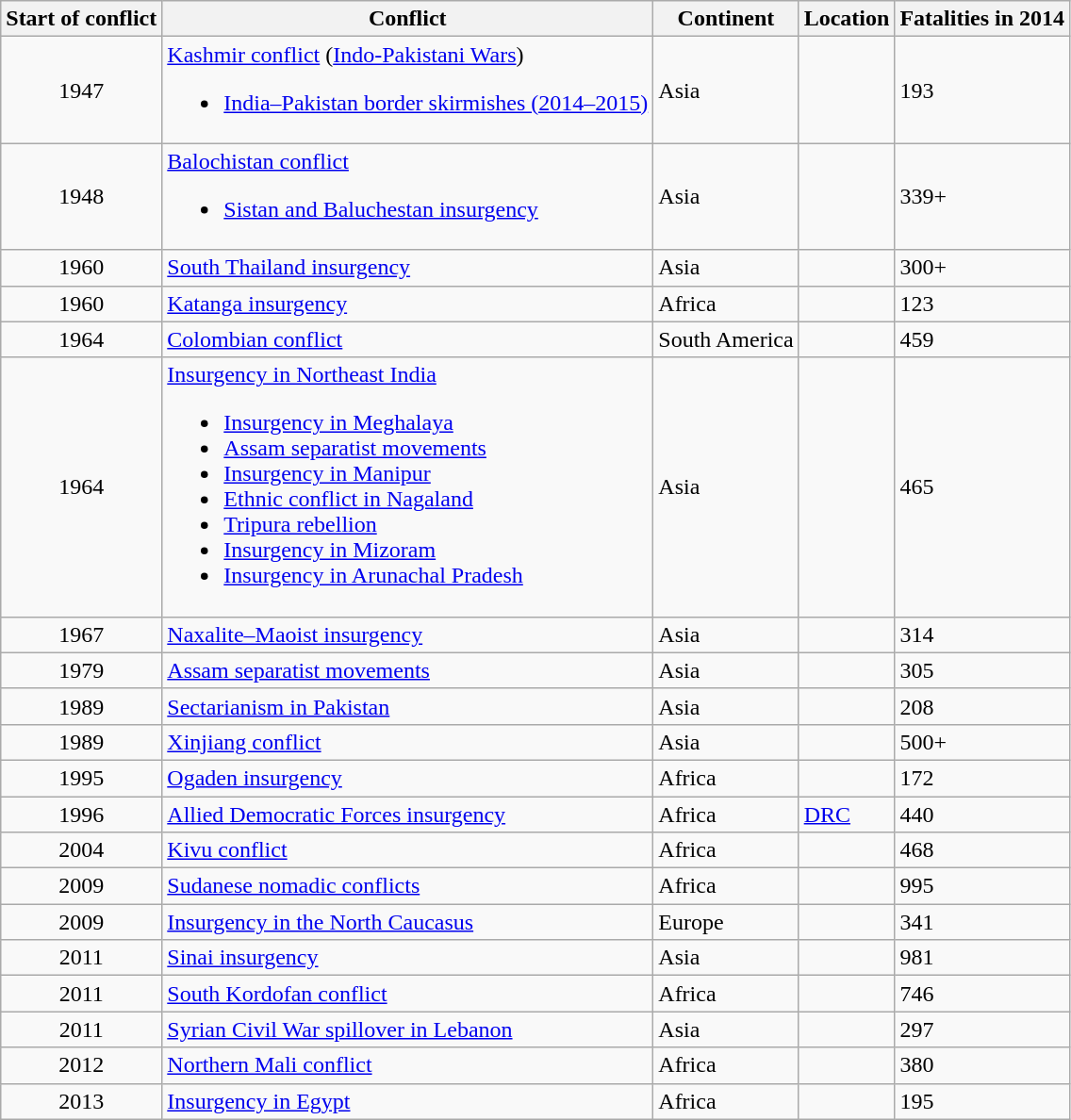<table class="wikitable sortable">
<tr>
<th>Start of conflict</th>
<th>Conflict</th>
<th>Continent</th>
<th>Location</th>
<th data-sort-type="number">Fatalities in 2014</th>
</tr>
<tr>
<td align=center>1947</td>
<td><a href='#'>Kashmir conflict</a> (<a href='#'>Indo-Pakistani Wars</a>)<br><ul><li><a href='#'>India–Pakistan border skirmishes (2014–2015)</a></li></ul></td>
<td>Asia</td>
<td><br></td>
<td> 193</td>
</tr>
<tr>
<td align=center>1948</td>
<td><a href='#'>Balochistan conflict</a><br><ul><li><a href='#'>Sistan and Baluchestan insurgency</a></li></ul></td>
<td>Asia</td>
<td><br></td>
<td> 339+</td>
</tr>
<tr>
<td align=center>1960</td>
<td><a href='#'>South Thailand insurgency</a></td>
<td>Asia</td>
<td></td>
<td> 300+</td>
</tr>
<tr>
<td align=center>1960</td>
<td><a href='#'>Katanga insurgency</a></td>
<td>Africa</td>
<td></td>
<td> 123</td>
</tr>
<tr>
<td align=center>1964</td>
<td><a href='#'>Colombian conflict</a></td>
<td>South America</td>
<td></td>
<td> 459</td>
</tr>
<tr>
<td align=center>1964</td>
<td><a href='#'>Insurgency in Northeast India</a><br><ul><li><a href='#'>Insurgency in Meghalaya</a></li><li><a href='#'>Assam separatist movements</a></li><li><a href='#'>Insurgency in Manipur</a></li><li><a href='#'>Ethnic conflict in Nagaland</a></li><li><a href='#'>Tripura rebellion</a></li><li><a href='#'>Insurgency in Mizoram</a></li><li><a href='#'>Insurgency in Arunachal Pradesh</a></li></ul></td>
<td>Asia</td>
<td></td>
<td> 465</td>
</tr>
<tr>
<td align=center>1967</td>
<td><a href='#'>Naxalite–Maoist insurgency</a></td>
<td>Asia</td>
<td></td>
<td> 314</td>
</tr>
<tr>
<td align=center>1979</td>
<td><a href='#'>Assam separatist movements</a></td>
<td>Asia</td>
<td></td>
<td> 305</td>
</tr>
<tr>
<td align=center>1989</td>
<td><a href='#'>Sectarianism in Pakistan</a></td>
<td>Asia</td>
<td></td>
<td> 208</td>
</tr>
<tr>
<td align=center>1989</td>
<td><a href='#'>Xinjiang conflict</a></td>
<td>Asia</td>
<td></td>
<td> 500+</td>
</tr>
<tr>
<td align=center>1995</td>
<td><a href='#'>Ogaden insurgency</a></td>
<td>Africa</td>
<td></td>
<td> 172</td>
</tr>
<tr>
<td align=center>1996</td>
<td><a href='#'>Allied Democratic Forces insurgency</a></td>
<td>Africa</td>
<td> <a href='#'>DRC</a></td>
<td> 440</td>
</tr>
<tr>
<td align=center>2004</td>
<td><a href='#'>Kivu conflict</a></td>
<td>Africa</td>
<td><br></td>
<td> 468</td>
</tr>
<tr>
<td align=center>2009</td>
<td><a href='#'>Sudanese nomadic conflicts</a></td>
<td>Africa</td>
<td></td>
<td> 995</td>
</tr>
<tr>
<td align=center>2009</td>
<td><a href='#'>Insurgency in the North Caucasus</a></td>
<td>Europe</td>
<td></td>
<td> 341</td>
</tr>
<tr>
<td align=center>2011</td>
<td><a href='#'>Sinai insurgency</a></td>
<td>Asia</td>
<td></td>
<td> 981</td>
</tr>
<tr>
<td align=center>2011</td>
<td><a href='#'>South Kordofan conflict</a></td>
<td>Africa</td>
<td></td>
<td> 746</td>
</tr>
<tr>
<td align=center>2011</td>
<td><a href='#'>Syrian Civil War spillover in Lebanon</a></td>
<td>Asia</td>
<td></td>
<td> 297</td>
</tr>
<tr>
<td align=center>2012</td>
<td><a href='#'>Northern Mali conflict</a></td>
<td>Africa</td>
<td></td>
<td>380</td>
</tr>
<tr>
<td align=center>2013</td>
<td><a href='#'>Insurgency in Egypt</a></td>
<td>Africa</td>
<td></td>
<td> 195</td>
</tr>
</table>
